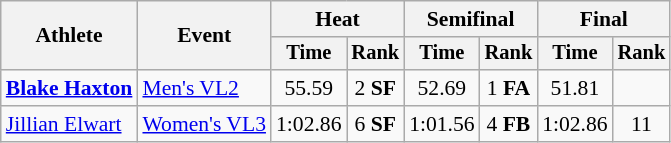<table class=wikitable style=font-size:90%;text-align:center>
<tr>
<th rowspan=2>Athlete</th>
<th rowspan=2>Event</th>
<th colspan=2>Heat</th>
<th colspan=2>Semifinal</th>
<th colspan=2>Final</th>
</tr>
<tr style=font-size:95%>
<th>Time</th>
<th>Rank</th>
<th>Time</th>
<th>Rank</th>
<th>Time</th>
<th>Rank</th>
</tr>
<tr>
<td align=left><strong><a href='#'>Blake Haxton</a></strong></td>
<td align=left><a href='#'>Men's VL2</a></td>
<td>55.59</td>
<td>2 <strong>SF</strong></td>
<td>52.69</td>
<td>1 <strong>FA</strong></td>
<td>51.81</td>
<td></td>
</tr>
<tr>
<td align=left><a href='#'>Jillian Elwart</a></td>
<td align=left><a href='#'>Women's VL3</a></td>
<td>1:02.86</td>
<td>6 <strong>SF</strong></td>
<td>1:01.56</td>
<td>4 <strong>FB</strong></td>
<td>1:02.86</td>
<td>11</td>
</tr>
</table>
